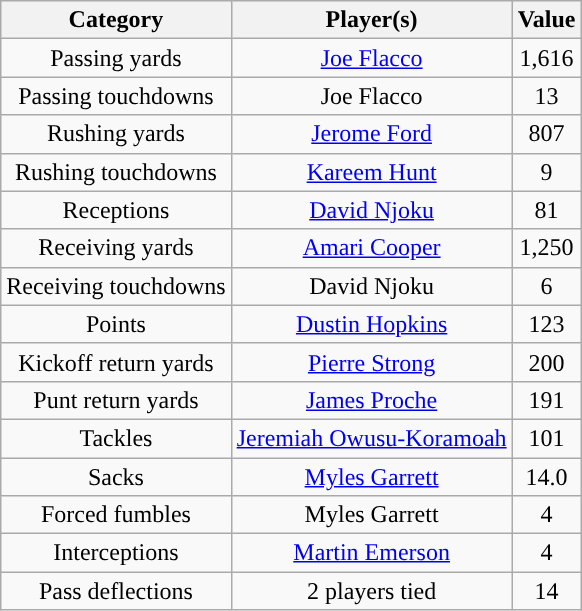<table class="wikitable" style="text-align:center">
<tr>
<th>Category</th>
<th>Player(s)</th>
<th>Value</th>
</tr>
<tr>
<td>Passing yards</td>
<td><a href='#'>Joe Flacco</a></td>
<td>1,616</td>
</tr>
<tr>
<td>Passing touchdowns</td>
<td>Joe Flacco</td>
<td>13</td>
</tr>
<tr>
<td>Rushing yards</td>
<td><a href='#'>Jerome Ford</a></td>
<td>807</td>
</tr>
<tr>
<td>Rushing touchdowns</td>
<td><a href='#'>Kareem Hunt</a></td>
<td>9</td>
</tr>
<tr>
<td>Receptions</td>
<td><a href='#'>David Njoku</a></td>
<td>81</td>
</tr>
<tr>
<td>Receiving yards</td>
<td><a href='#'>Amari Cooper</a></td>
<td>1,250</td>
</tr>
<tr>
<td>Receiving touchdowns</td>
<td>David Njoku</td>
<td>6</td>
</tr>
<tr>
<td>Points</td>
<td><a href='#'>Dustin Hopkins</a></td>
<td>123</td>
</tr>
<tr>
<td>Kickoff return yards</td>
<td><a href='#'>Pierre Strong</a></td>
<td>200</td>
</tr>
<tr>
<td>Punt return yards</td>
<td><a href='#'>James Proche</a></td>
<td>191</td>
</tr>
<tr>
<td>Tackles</td>
<td><a href='#'>Jeremiah Owusu-Koramoah</a></td>
<td>101</td>
</tr>
<tr>
<td>Sacks</td>
<td><a href='#'>Myles Garrett</a></td>
<td>14.0</td>
</tr>
<tr>
<td>Forced fumbles</td>
<td>Myles Garrett</td>
<td>4</td>
</tr>
<tr>
<td>Interceptions</td>
<td><a href='#'>Martin Emerson</a></td>
<td>4</td>
</tr>
<tr>
<td>Pass deflections</td>
<td>2 players tied</td>
<td>14</td>
</tr>
</table>
